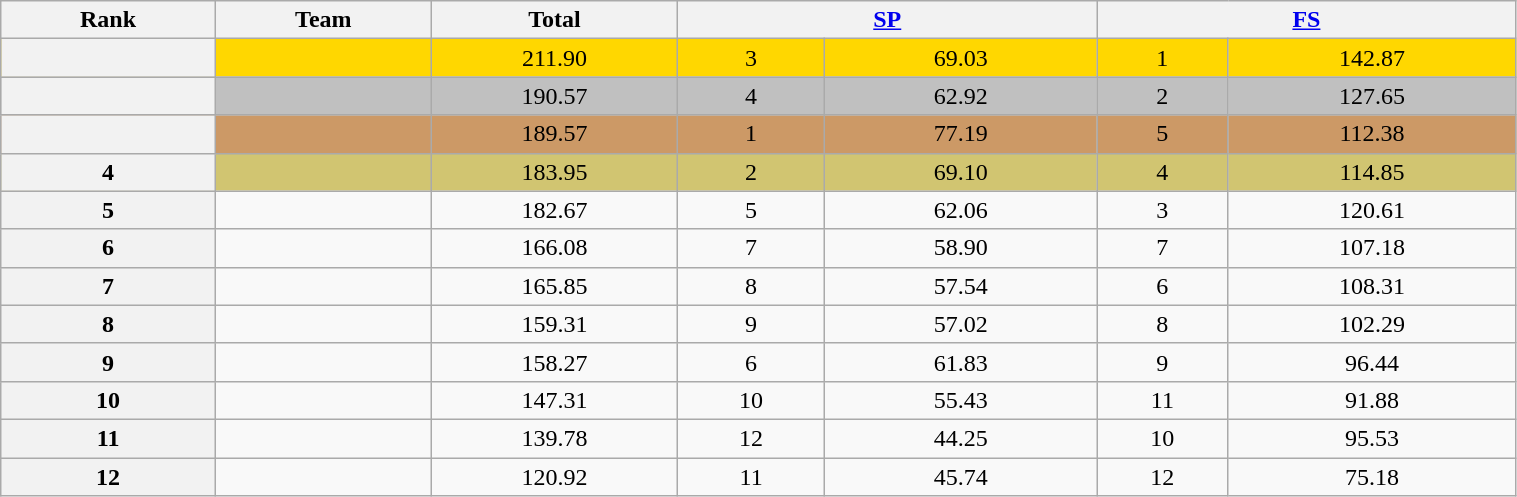<table class="wikitable sortable" style="text-align:center; width:80%">
<tr>
<th scope="col">Rank</th>
<th scope="col">Team</th>
<th scope="col">Total</th>
<th colspan="2" scope="col" width="80px"><a href='#'>SP</a></th>
<th colspan="2" scope="col" width="80px"><a href='#'>FS</a></th>
</tr>
<tr bgcolor="gold">
<th scope="row"></th>
<td align="left"></td>
<td>211.90</td>
<td>3</td>
<td>69.03</td>
<td>1</td>
<td>142.87</td>
</tr>
<tr bgcolor="silver">
<th scope="row"></th>
<td align="left"></td>
<td>190.57</td>
<td>4</td>
<td>62.92</td>
<td>2</td>
<td>127.65</td>
</tr>
<tr bgcolor="cc9966">
<th scope="row"></th>
<td align="left"></td>
<td>189.57</td>
<td>1</td>
<td>77.19</td>
<td>5</td>
<td>112.38</td>
</tr>
<tr bgcolor="#d1c571">
<th scope="row">4</th>
<td align="left"></td>
<td>183.95</td>
<td>2</td>
<td>69.10</td>
<td>4</td>
<td>114.85</td>
</tr>
<tr>
<th scope="row">5</th>
<td align="left"></td>
<td>182.67</td>
<td>5</td>
<td>62.06</td>
<td>3</td>
<td>120.61</td>
</tr>
<tr>
<th scope="row">6</th>
<td align="left"></td>
<td>166.08</td>
<td>7</td>
<td>58.90</td>
<td>7</td>
<td>107.18</td>
</tr>
<tr>
<th scope="row">7</th>
<td align="left"></td>
<td>165.85</td>
<td>8</td>
<td>57.54</td>
<td>6</td>
<td>108.31</td>
</tr>
<tr>
<th scope="row">8</th>
<td align="left"></td>
<td>159.31</td>
<td>9</td>
<td>57.02</td>
<td>8</td>
<td>102.29</td>
</tr>
<tr>
<th scope="row">9</th>
<td align="left"></td>
<td>158.27</td>
<td>6</td>
<td>61.83</td>
<td>9</td>
<td>96.44</td>
</tr>
<tr>
<th scope="row">10</th>
<td align="left"></td>
<td>147.31</td>
<td>10</td>
<td>55.43</td>
<td>11</td>
<td>91.88</td>
</tr>
<tr>
<th scope="row">11</th>
<td align="left"></td>
<td>139.78</td>
<td>12</td>
<td>44.25</td>
<td>10</td>
<td>95.53</td>
</tr>
<tr>
<th scope="row">12</th>
<td align="left"></td>
<td>120.92</td>
<td>11</td>
<td>45.74</td>
<td>12</td>
<td>75.18</td>
</tr>
</table>
